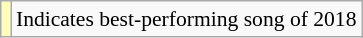<table class="wikitable" style="font-size:90%;">
<tr>
<td style="background-color:#FFFFBB"></td>
<td>Indicates best-performing song of 2018</td>
</tr>
</table>
